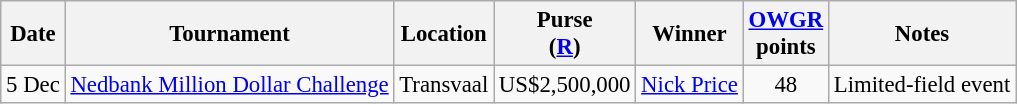<table class="wikitable" style="font-size:95%">
<tr>
<th>Date</th>
<th>Tournament</th>
<th>Location</th>
<th>Purse<br>(<a href='#'>R</a>)</th>
<th>Winner</th>
<th><a href='#'>OWGR</a><br>points</th>
<th>Notes</th>
</tr>
<tr>
<td>5 Dec</td>
<td><a href='#'>Nedbank Million Dollar Challenge</a></td>
<td>Transvaal</td>
<td align=right>US$2,500,000</td>
<td> <a href='#'>Nick Price</a></td>
<td align=center>48</td>
<td>Limited-field event</td>
</tr>
</table>
